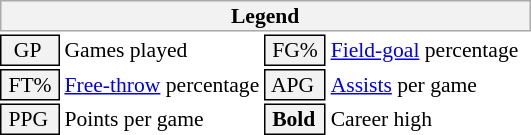<table class="toccolours" style="font-size: 90%; white-space: nowrap;">
<tr>
<th colspan="6" style="background:#f2f2f2; border:1px solid #aaa;">Legend</th>
</tr>
<tr>
<td style="background:#f2f2f2; border:1px solid black;">  GP</td>
<td>Games played</td>
<td style="background:#f2f2f2; border:1px solid black;"> FG% </td>
<td style="padding-right: 8px"><a href='#'>Field-goal</a> percentage</td>
</tr>
<tr>
<td style="background:#f2f2f2; border:1px solid black;"> FT% </td>
<td><a href='#'>Free-throw</a> percentage</td>
<td style="background:#f2f2f2; border:1px solid black;"> APG </td>
<td><a href='#'>Assists</a> per game</td>
</tr>
<tr>
<td style="background:#f2f2f2; border:1px solid black;"> PPG </td>
<td>Points per game</td>
<td style="background-color: #F2F2F2; border: 1px solid black"> <strong>Bold</strong> </td>
<td>Career high</td>
</tr>
<tr>
</tr>
</table>
